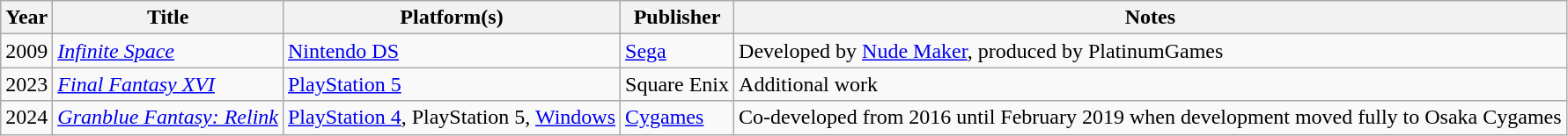<table class="wikitable sortable">
<tr>
<th>Year</th>
<th>Title</th>
<th>Platform(s)</th>
<th>Publisher</th>
<th class="unsortable">Notes</th>
</tr>
<tr>
<td>2009</td>
<td><em><a href='#'>Infinite Space</a></em></td>
<td><a href='#'>Nintendo DS</a></td>
<td><a href='#'>Sega</a></td>
<td>Developed by <a href='#'>Nude Maker</a>, produced by PlatinumGames</td>
</tr>
<tr>
<td>2023</td>
<td><em><a href='#'>Final Fantasy XVI</a></em></td>
<td><a href='#'>PlayStation 5</a></td>
<td>Square Enix</td>
<td>Additional work</td>
</tr>
<tr>
<td>2024</td>
<td><em><a href='#'>Granblue Fantasy: Relink</a></em></td>
<td><a href='#'>PlayStation 4</a>, PlayStation 5, <a href='#'>Windows</a></td>
<td><a href='#'>Cygames</a></td>
<td>Co-developed from 2016 until February 2019 when development moved fully to Osaka Cygames</td>
</tr>
</table>
